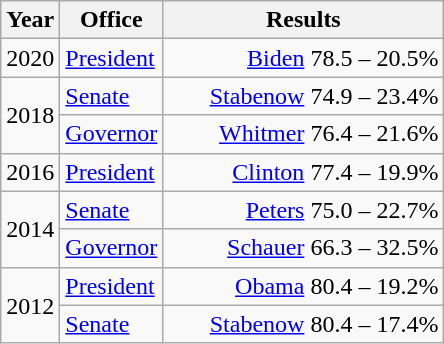<table class=wikitable>
<tr>
<th width="30">Year</th>
<th width="60">Office</th>
<th width="180">Results</th>
</tr>
<tr>
<td>2020</td>
<td><a href='#'>President</a></td>
<td align="right" ><a href='#'>Biden</a> 78.5 – 20.5%</td>
</tr>
<tr>
<td rowspan="2">2018</td>
<td><a href='#'>Senate</a></td>
<td align="right" ><a href='#'>Stabenow</a> 74.9 – 23.4%</td>
</tr>
<tr>
<td><a href='#'>Governor</a></td>
<td align="right" ><a href='#'>Whitmer</a> 76.4 – 21.6%</td>
</tr>
<tr>
<td>2016</td>
<td><a href='#'>President</a></td>
<td align="right" ><a href='#'>Clinton</a> 77.4 – 19.9%</td>
</tr>
<tr>
<td rowspan="2">2014</td>
<td><a href='#'>Senate</a></td>
<td align="right" ><a href='#'>Peters</a> 75.0 – 22.7%</td>
</tr>
<tr>
<td><a href='#'>Governor</a></td>
<td align="right" ><a href='#'>Schauer</a> 66.3 – 32.5%</td>
</tr>
<tr>
<td rowspan="2">2012</td>
<td><a href='#'>President</a></td>
<td align="right" ><a href='#'>Obama</a> 80.4 – 19.2%</td>
</tr>
<tr>
<td><a href='#'>Senate</a></td>
<td align="right" ><a href='#'>Stabenow</a> 80.4 – 17.4%</td>
</tr>
</table>
